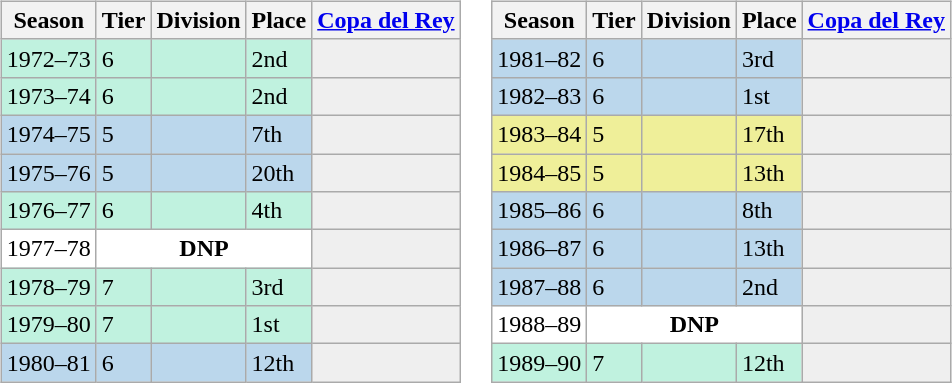<table>
<tr>
<td valign="top" width=0%><br><table class="wikitable">
<tr style="background:#f0f6fa;">
<th>Season</th>
<th>Tier</th>
<th>Division</th>
<th>Place</th>
<th><a href='#'>Copa del Rey</a></th>
</tr>
<tr>
<td style="background:#C0F2DF;">1972–73</td>
<td style="background:#C0F2DF;">6</td>
<td style="background:#C0F2DF;"></td>
<td style="background:#C0F2DF;">2nd</td>
<th style="background:#efefef;"></th>
</tr>
<tr>
<td style="background:#C0F2DF;">1973–74</td>
<td style="background:#C0F2DF;">6</td>
<td style="background:#C0F2DF;"></td>
<td style="background:#C0F2DF;">2nd</td>
<th style="background:#efefef;"></th>
</tr>
<tr>
<td style="background:#BBD7EC;">1974–75</td>
<td style="background:#BBD7EC;">5</td>
<td style="background:#BBD7EC;"></td>
<td style="background:#BBD7EC;">7th</td>
<th style="background:#efefef;"></th>
</tr>
<tr>
<td style="background:#BBD7EC;">1975–76</td>
<td style="background:#BBD7EC;">5</td>
<td style="background:#BBD7EC;"></td>
<td style="background:#BBD7EC;">20th</td>
<th style="background:#efefef;"></th>
</tr>
<tr>
<td style="background:#C0F2DF;">1976–77</td>
<td style="background:#C0F2DF;">6</td>
<td style="background:#C0F2DF;"></td>
<td style="background:#C0F2DF;">4th</td>
<th style="background:#efefef;"></th>
</tr>
<tr>
<td style="background:#FFFFFF;">1977–78</td>
<th style="background:#FFFFFF;" colspan="3">DNP</th>
<th style="background:#efefef;"></th>
</tr>
<tr>
<td style="background:#C0F2DF;">1978–79</td>
<td style="background:#C0F2DF;">7</td>
<td style="background:#C0F2DF;"></td>
<td style="background:#C0F2DF;">3rd</td>
<th style="background:#efefef;"></th>
</tr>
<tr>
<td style="background:#C0F2DF;">1979–80</td>
<td style="background:#C0F2DF;">7</td>
<td style="background:#C0F2DF;"></td>
<td style="background:#C0F2DF;">1st</td>
<th style="background:#efefef;"></th>
</tr>
<tr>
<td style="background:#BBD7EC;">1980–81</td>
<td style="background:#BBD7EC;">6</td>
<td style="background:#BBD7EC;"></td>
<td style="background:#BBD7EC;">12th</td>
<th style="background:#efefef;"></th>
</tr>
</table>
</td>
<td valign="top" width=0%><br><table class="wikitable">
<tr style="background:#f0f6fa;">
<th>Season</th>
<th>Tier</th>
<th>Division</th>
<th>Place</th>
<th><a href='#'>Copa del Rey</a></th>
</tr>
<tr>
<td style="background:#BBD7EC;">1981–82</td>
<td style="background:#BBD7EC;">6</td>
<td style="background:#BBD7EC;"></td>
<td style="background:#BBD7EC;">3rd</td>
<th style="background:#efefef;"></th>
</tr>
<tr>
<td style="background:#BBD7EC;">1982–83</td>
<td style="background:#BBD7EC;">6</td>
<td style="background:#BBD7EC;"></td>
<td style="background:#BBD7EC;">1st</td>
<th style="background:#efefef;"></th>
</tr>
<tr>
<td style="background:#EFEF99;">1983–84</td>
<td style="background:#EFEF99;">5</td>
<td style="background:#EFEF99;"></td>
<td style="background:#EFEF99;">17th</td>
<th style="background:#efefef;"></th>
</tr>
<tr>
<td style="background:#EFEF99;">1984–85</td>
<td style="background:#EFEF99;">5</td>
<td style="background:#EFEF99;"></td>
<td style="background:#EFEF99;">13th</td>
<th style="background:#efefef;"></th>
</tr>
<tr>
<td style="background:#BBD7EC;">1985–86</td>
<td style="background:#BBD7EC;">6</td>
<td style="background:#BBD7EC;"></td>
<td style="background:#BBD7EC;">8th</td>
<th style="background:#efefef;"></th>
</tr>
<tr>
<td style="background:#BBD7EC;">1986–87</td>
<td style="background:#BBD7EC;">6</td>
<td style="background:#BBD7EC;"></td>
<td style="background:#BBD7EC;">13th</td>
<th style="background:#efefef;"></th>
</tr>
<tr>
<td style="background:#BBD7EC;">1987–88</td>
<td style="background:#BBD7EC;">6</td>
<td style="background:#BBD7EC;"></td>
<td style="background:#BBD7EC;">2nd</td>
<th style="background:#efefef;"></th>
</tr>
<tr>
<td style="background:#FFFFFF;">1988–89</td>
<th style="background:#FFFFFF;" colspan="3">DNP</th>
<th style="background:#efefef;"></th>
</tr>
<tr>
<td style="background:#C0F2DF;">1989–90</td>
<td style="background:#C0F2DF;">7</td>
<td style="background:#C0F2DF;"></td>
<td style="background:#C0F2DF;">12th</td>
<th style="background:#efefef;"></th>
</tr>
</table>
</td>
</tr>
</table>
